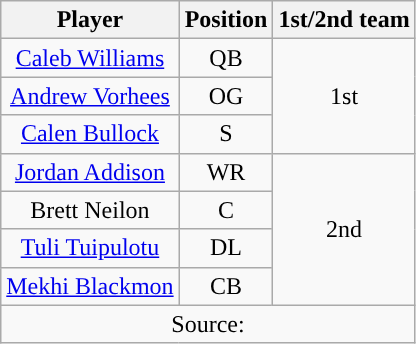<table class="wikitable" style="text-align: center">
<tr align=center>
<th>Player</th>
<th>Position</th>
<th>1st/2nd team</th>
</tr>
<tr>
<td><a href='#'>Caleb Williams</a></td>
<td>QB</td>
<td rowspan="3">1st</td>
</tr>
<tr>
<td><a href='#'>Andrew Vorhees</a></td>
<td>OG</td>
</tr>
<tr>
<td><a href='#'>Calen Bullock</a></td>
<td>S</td>
</tr>
<tr>
<td><a href='#'>Jordan Addison</a></td>
<td>WR</td>
<td rowspan="4">2nd</td>
</tr>
<tr>
<td>Brett Neilon</td>
<td>C</td>
</tr>
<tr>
<td><a href='#'>Tuli Tuipulotu</a></td>
<td>DL</td>
</tr>
<tr>
<td><a href='#'>Mekhi Blackmon</a></td>
<td>CB</td>
</tr>
<tr>
<td colspan="3">Source:</td>
</tr>
</table>
